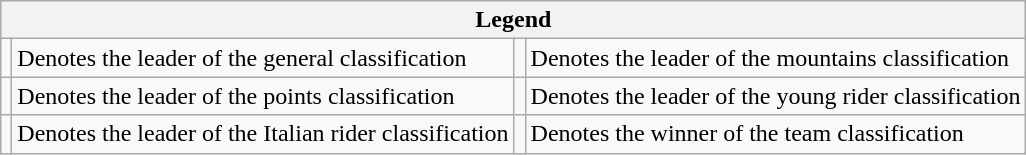<table class="wikitable">
<tr>
<th colspan="4">Legend</th>
</tr>
<tr>
<td></td>
<td>Denotes the leader of the general classification</td>
<td></td>
<td>Denotes the leader of the mountains classification</td>
</tr>
<tr>
<td></td>
<td>Denotes the leader of the points classification</td>
<td></td>
<td>Denotes the leader of the young rider classification</td>
</tr>
<tr>
<td></td>
<td>Denotes the leader of the Italian rider classification</td>
<td></td>
<td>Denotes the winner of the team classification</td>
</tr>
</table>
